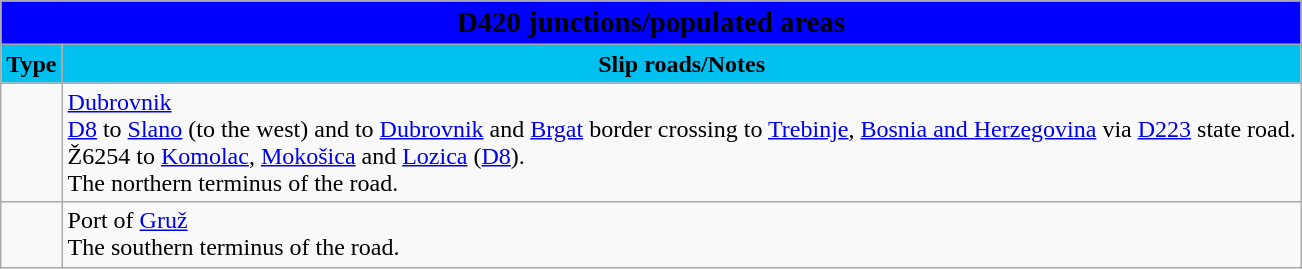<table class="wikitable">
<tr>
<td colspan=2 bgcolor=blue align=center style=margin-top:15><span><big><strong>D420 junctions/populated areas</strong></big></span></td>
</tr>
<tr>
<td align=center bgcolor=00c0f0><strong>Type</strong></td>
<td align=center bgcolor=00c0f0><strong>Slip roads/Notes</strong></td>
</tr>
<tr>
<td></td>
<td><a href='#'>Dubrovnik</a><br> <a href='#'>D8</a> to <a href='#'>Slano</a> (to the west) and to <a href='#'>Dubrovnik</a> and <a href='#'>Brgat</a> border crossing to <a href='#'>Trebinje</a>, <a href='#'>Bosnia and Herzegovina</a> via <a href='#'>D223</a> state road.<br>Ž6254 to <a href='#'>Komolac</a>, <a href='#'>Mokošica</a> and <a href='#'>Lozica</a> (<a href='#'>D8</a>).<br>The northern terminus of the road.</td>
</tr>
<tr>
<td></td>
<td>Port of <a href='#'>Gruž</a><br>The southern terminus of the road.</td>
</tr>
</table>
